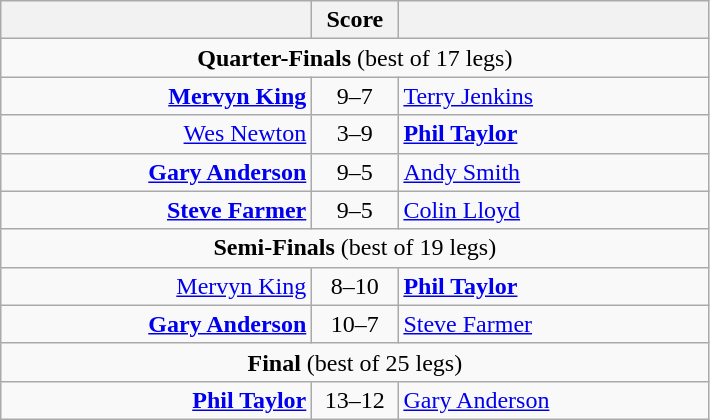<table class=wikitable style="text-align:center">
<tr>
<th width=200></th>
<th width=50>Score</th>
<th width=200></th>
</tr>
<tr align=center>
<td colspan="3"><strong>Quarter-Finals</strong> (best of 17 legs)</td>
</tr>
<tr align=left>
<td align=right><strong><a href='#'>Mervyn King</a></strong> </td>
<td align=center>9–7</td>
<td> <a href='#'>Terry Jenkins</a></td>
</tr>
<tr align=left>
<td align=right><a href='#'>Wes Newton</a> </td>
<td align=center>3–9</td>
<td> <strong><a href='#'>Phil Taylor</a></strong></td>
</tr>
<tr align=left>
<td align=right><strong><a href='#'>Gary Anderson</a></strong> </td>
<td align=center>9–5</td>
<td> <a href='#'>Andy Smith</a></td>
</tr>
<tr align=left>
<td align=right><strong><a href='#'>Steve Farmer</a></strong> </td>
<td align=center>9–5</td>
<td> <a href='#'>Colin Lloyd</a></td>
</tr>
<tr align=center>
<td colspan="3"><strong>Semi-Finals</strong> (best of 19 legs)</td>
</tr>
<tr align=left>
<td align=right><a href='#'>Mervyn King</a> </td>
<td align=center>8–10</td>
<td> <strong><a href='#'>Phil Taylor</a></strong></td>
</tr>
<tr align=left>
<td align=right><strong><a href='#'>Gary Anderson</a></strong> </td>
<td align=center>10–7</td>
<td> <a href='#'>Steve Farmer</a></td>
</tr>
<tr align=center>
<td colspan="3"><strong>Final</strong> (best of 25 legs)</td>
</tr>
<tr align=left>
<td align=right><strong><a href='#'>Phil Taylor</a></strong> </td>
<td align=center>13–12</td>
<td> <a href='#'>Gary Anderson</a></td>
</tr>
</table>
